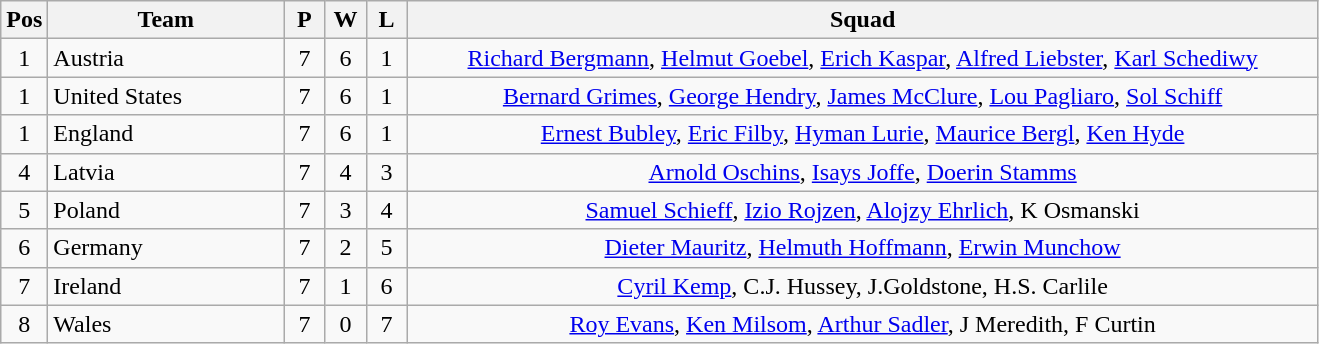<table class="wikitable" style="font-size: 100%">
<tr>
<th width=15>Pos</th>
<th width=150>Team</th>
<th width=20>P</th>
<th width=20>W</th>
<th width=20>L</th>
<th width=600>Squad</th>
</tr>
<tr align=center>
<td>1</td>
<td align="left"> Austria</td>
<td>7</td>
<td>6</td>
<td>1</td>
<td><a href='#'>Richard Bergmann</a>, <a href='#'>Helmut Goebel</a>, <a href='#'>Erich Kaspar</a>, <a href='#'>Alfred Liebster</a>, <a href='#'>Karl Schediwy</a></td>
</tr>
<tr align=center>
<td>1</td>
<td align="left"> United States</td>
<td>7</td>
<td>6</td>
<td>1</td>
<td><a href='#'>Bernard Grimes</a>, <a href='#'>George Hendry</a>, <a href='#'>James McClure</a>, <a href='#'>Lou Pagliaro</a>, <a href='#'>Sol Schiff</a></td>
</tr>
<tr align=center>
<td>1</td>
<td align="left"> England</td>
<td>7</td>
<td>6</td>
<td>1</td>
<td><a href='#'>Ernest Bubley</a>, <a href='#'>Eric Filby</a>, <a href='#'>Hyman Lurie</a>, <a href='#'>Maurice Bergl</a>, <a href='#'>Ken Hyde</a></td>
</tr>
<tr align=center>
<td>4</td>
<td align="left"> Latvia</td>
<td>7</td>
<td>4</td>
<td>3</td>
<td><a href='#'>Arnold Oschins</a>, <a href='#'>Isays Joffe</a>, <a href='#'>Doerin Stamms</a></td>
</tr>
<tr align=center>
<td>5</td>
<td align="left"> Poland</td>
<td>7</td>
<td>3</td>
<td>4</td>
<td><a href='#'>Samuel Schieff</a>, <a href='#'>Izio Rojzen</a>, <a href='#'>Alojzy Ehrlich</a>, K Osmanski</td>
</tr>
<tr align=center>
<td>6</td>
<td align="left"> Germany</td>
<td>7</td>
<td>2</td>
<td>5</td>
<td><a href='#'>Dieter Mauritz</a>, <a href='#'>Helmuth Hoffmann</a>, <a href='#'>Erwin Munchow</a></td>
</tr>
<tr align=center>
<td>7</td>
<td align="left"> Ireland</td>
<td>7</td>
<td>1</td>
<td>6</td>
<td><a href='#'>Cyril Kemp</a>, C.J. Hussey, J.Goldstone, H.S. Carlile</td>
</tr>
<tr align=center>
<td>8</td>
<td align="left"> Wales</td>
<td>7</td>
<td>0</td>
<td>7</td>
<td><a href='#'>Roy Evans</a>, <a href='#'>Ken Milsom</a>, <a href='#'>Arthur Sadler</a>, J Meredith, F Curtin</td>
</tr>
</table>
